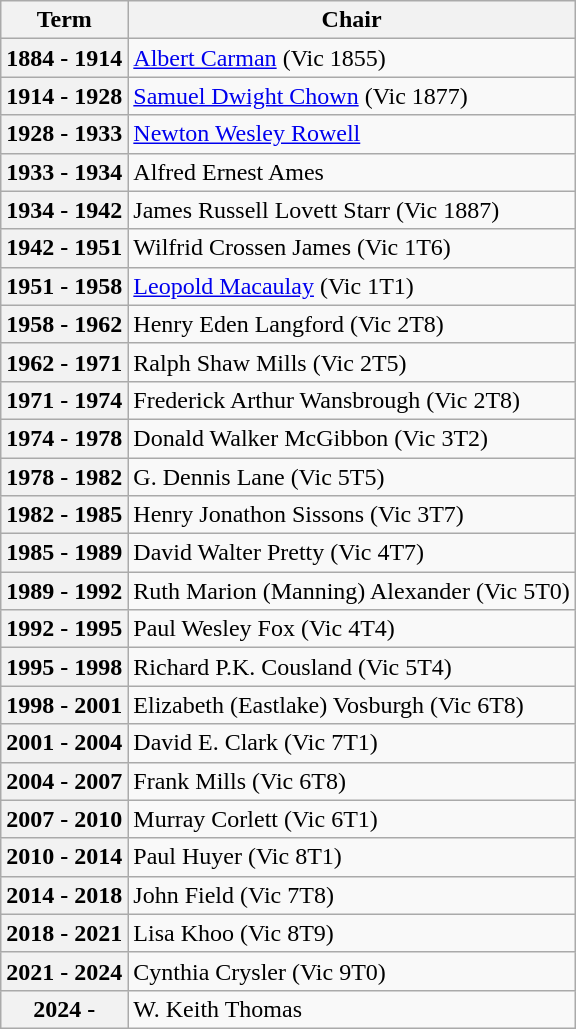<table class="wikitable mw-collapsible mw-collapsed">
<tr>
<th>Term</th>
<th>Chair</th>
</tr>
<tr>
<th>1884 - 1914</th>
<td><a href='#'>Albert Carman</a> (Vic 1855)</td>
</tr>
<tr>
<th>1914 - 1928</th>
<td><a href='#'>Samuel Dwight Chown</a> (Vic 1877)</td>
</tr>
<tr>
<th>1928 - 1933</th>
<td><a href='#'>Newton Wesley Rowell</a></td>
</tr>
<tr>
<th>1933 - 1934</th>
<td>Alfred Ernest Ames</td>
</tr>
<tr>
<th>1934 - 1942</th>
<td>James Russell Lovett Starr (Vic 1887)</td>
</tr>
<tr>
<th>1942 - 1951</th>
<td>Wilfrid Crossen James (Vic 1T6)</td>
</tr>
<tr>
<th>1951 - 1958</th>
<td><a href='#'>Leopold Macaulay</a> (Vic 1T1)</td>
</tr>
<tr>
<th>1958 - 1962</th>
<td>Henry Eden Langford (Vic 2T8)</td>
</tr>
<tr>
<th>1962 - 1971</th>
<td>Ralph Shaw Mills (Vic 2T5)</td>
</tr>
<tr>
<th>1971 - 1974</th>
<td>Frederick Arthur Wansbrough (Vic 2T8)</td>
</tr>
<tr>
<th>1974 - 1978</th>
<td>Donald Walker McGibbon (Vic 3T2)</td>
</tr>
<tr>
<th>1978 - 1982</th>
<td>G. Dennis Lane (Vic 5T5)</td>
</tr>
<tr>
<th>1982 - 1985</th>
<td>Henry Jonathon Sissons (Vic 3T7)</td>
</tr>
<tr>
<th>1985 - 1989</th>
<td>David Walter Pretty (Vic 4T7)</td>
</tr>
<tr>
<th>1989 - 1992</th>
<td>Ruth Marion (Manning) Alexander (Vic 5T0)</td>
</tr>
<tr>
<th>1992 - 1995</th>
<td>Paul Wesley Fox (Vic 4T4)</td>
</tr>
<tr>
<th>1995 - 1998</th>
<td>Richard P.K. Cousland (Vic 5T4)</td>
</tr>
<tr>
<th>1998 - 2001</th>
<td>Elizabeth (Eastlake) Vosburgh (Vic 6T8)</td>
</tr>
<tr>
<th>2001 - 2004</th>
<td>David E. Clark (Vic 7T1)</td>
</tr>
<tr>
<th>2004 - 2007</th>
<td>Frank Mills (Vic 6T8)</td>
</tr>
<tr>
<th>2007 - 2010</th>
<td>Murray Corlett (Vic 6T1)</td>
</tr>
<tr>
<th>2010 - 2014</th>
<td>Paul Huyer (Vic 8T1)</td>
</tr>
<tr>
<th>2014 - 2018</th>
<td>John Field (Vic 7T8)</td>
</tr>
<tr>
<th>2018 - 2021</th>
<td>Lisa Khoo (Vic 8T9)</td>
</tr>
<tr>
<th>2021 - 2024</th>
<td>Cynthia Crysler (Vic 9T0)</td>
</tr>
<tr>
<th>2024 -</th>
<td>W. Keith Thomas</td>
</tr>
</table>
